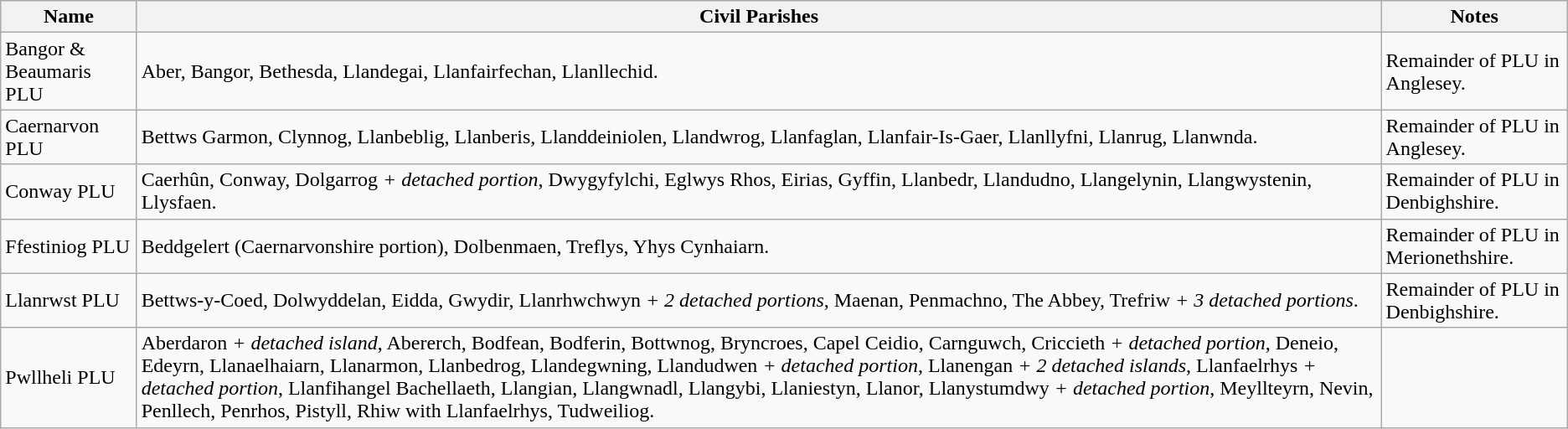<table class="wikitable">
<tr>
<th>Name</th>
<th>Civil Parishes</th>
<th>Notes</th>
</tr>
<tr>
<td>Bangor & Beaumaris PLU</td>
<td>Aber, Bangor, Bethesda, Llandegai, Llanfairfechan, Llanllechid.</td>
<td>Remainder of PLU in Anglesey.</td>
</tr>
<tr>
<td>Caernarvon PLU</td>
<td>Bettws Garmon, Clynnog, Llanbeblig, Llanberis, Llanddeiniolen, Llandwrog, Llanfaglan, Llanfair-Is-Gaer, Llanllyfni, Llanrug, Llanwnda.</td>
<td>Remainder of PLU in Anglesey.</td>
</tr>
<tr>
<td>Conway PLU</td>
<td>Caerhûn, Conway, Dolgarrog <em>+ detached portion</em>, Dwygyfylchi, Eglwys Rhos, Eirias, Gyffin, Llanbedr, Llandudno, Llangelynin, Llangwystenin, Llysfaen.</td>
<td>Remainder of PLU in Denbighshire.</td>
</tr>
<tr>
<td>Ffestiniog PLU</td>
<td>Beddgelert (Caernarvonshire portion), Dolbenmaen, Treflys, Yhys Cynhaiarn.</td>
<td>Remainder of PLU in Merionethshire.</td>
</tr>
<tr>
<td>Llanrwst PLU</td>
<td>Bettws-y-Coed, Dolwyddelan, Eidda, Gwydir, Llanrhwchwyn <em>+ 2 detached portions</em>, Maenan, Penmachno, The Abbey, Trefriw <em>+ 3 detached portions</em>.</td>
<td>Remainder of PLU in Denbighshire.</td>
</tr>
<tr>
<td>Pwllheli PLU</td>
<td>Aberdaron <em>+ detached island</em>, Abererch, Bodfean, Bodferin, Bottwnog, Bryncroes, Capel Ceidio, Carnguwch, Criccieth <em>+ detached portion</em>, Deneio, Edeyrn, Llanaelhaiarn, Llanarmon, Llanbedrog, Llandegwning, Llandudwen <em>+ detached portion</em>, Llanengan <em>+ 2 detached islands</em>, Llanfaelrhys <em>+ detached portion</em>, Llanfihangel Bachellaeth, Llangian, Llangwnadl, Llangybi, Llaniestyn, Llanor, Llanystumdwy <em>+ detached portion</em>, Meyllteyrn, Nevin, Penllech, Penrhos, Pistyll, Rhiw with Llanfaelrhys, Tudweiliog.</td>
<td></td>
</tr>
</table>
